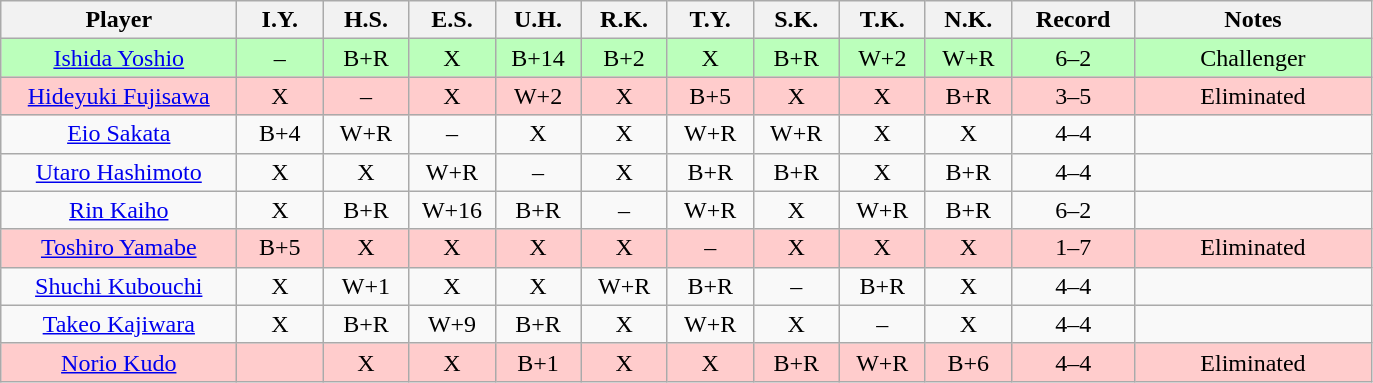<table class="wikitable" style="text-align: center;">
<tr>
<th width=150>Player</th>
<th width=50>I.Y.</th>
<th width=50>H.S.</th>
<th width=50>E.S.</th>
<th width=50>U.H.</th>
<th width=50>R.K.</th>
<th width=50>T.Y.</th>
<th width=50>S.K.</th>
<th width=50>T.K.</th>
<th width=50>N.K.</th>
<th width=75>Record</th>
<th width=150>Notes</th>
</tr>
<tr bgcolor=#bbffbb>
<td><a href='#'>Ishida Yoshio</a></td>
<td>–</td>
<td>B+R</td>
<td>X</td>
<td>B+14</td>
<td>B+2</td>
<td>X</td>
<td>B+R</td>
<td>W+2</td>
<td>W+R</td>
<td>6–2</td>
<td>Challenger</td>
</tr>
<tr bgcolor=#FFCCCC>
<td><a href='#'>Hideyuki Fujisawa</a></td>
<td>X</td>
<td>–</td>
<td>X</td>
<td>W+2</td>
<td>X</td>
<td>B+5</td>
<td>X</td>
<td>X</td>
<td>B+R</td>
<td>3–5</td>
<td>Eliminated</td>
</tr>
<tr>
<td><a href='#'>Eio Sakata</a></td>
<td>B+4</td>
<td>W+R</td>
<td>–</td>
<td>X</td>
<td>X</td>
<td>W+R</td>
<td>W+R</td>
<td>X</td>
<td>X</td>
<td>4–4</td>
<td></td>
</tr>
<tr>
<td><a href='#'>Utaro Hashimoto</a></td>
<td>X</td>
<td>X</td>
<td>W+R</td>
<td>–</td>
<td>X</td>
<td>B+R</td>
<td>B+R</td>
<td>X</td>
<td>B+R</td>
<td>4–4</td>
<td></td>
</tr>
<tr>
<td><a href='#'>Rin Kaiho</a></td>
<td>X</td>
<td>B+R</td>
<td>W+16</td>
<td>B+R</td>
<td>–</td>
<td>W+R</td>
<td>X</td>
<td>W+R</td>
<td>B+R</td>
<td>6–2</td>
<td></td>
</tr>
<tr bgcolor=#FFCCCC>
<td><a href='#'>Toshiro Yamabe</a></td>
<td>B+5</td>
<td>X</td>
<td>X</td>
<td>X</td>
<td>X</td>
<td>–</td>
<td>X</td>
<td>X</td>
<td>X</td>
<td>1–7</td>
<td>Eliminated</td>
</tr>
<tr>
<td><a href='#'>Shuchi Kubouchi</a></td>
<td>X</td>
<td>W+1</td>
<td>X</td>
<td>X</td>
<td>W+R</td>
<td>B+R</td>
<td>–</td>
<td>B+R</td>
<td>X</td>
<td>4–4</td>
<td></td>
</tr>
<tr>
<td><a href='#'>Takeo Kajiwara</a></td>
<td>X</td>
<td>B+R</td>
<td>W+9</td>
<td>B+R</td>
<td>X</td>
<td>W+R</td>
<td>X</td>
<td>–</td>
<td>X</td>
<td>4–4</td>
<td></td>
</tr>
<tr bgcolor=#FFCCCC>
<td><a href='#'>Norio Kudo</a></td>
<td></td>
<td>X</td>
<td>X</td>
<td>B+1</td>
<td>X</td>
<td>X</td>
<td>B+R</td>
<td>W+R</td>
<td>B+6</td>
<td>4–4</td>
<td>Eliminated</td>
</tr>
</table>
